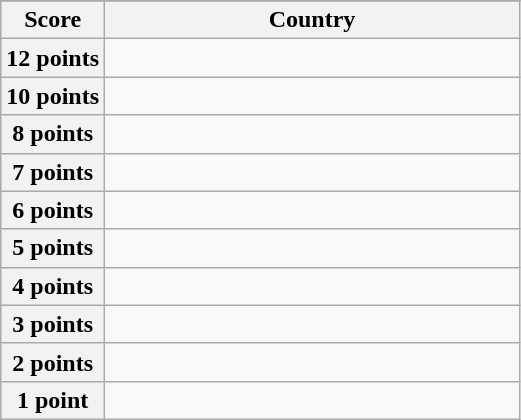<table class="wikitable">
<tr>
</tr>
<tr>
<th scope="col" width="20%">Score</th>
<th scope="col">Country</th>
</tr>
<tr>
<th scope="row">12 points</th>
<td></td>
</tr>
<tr>
<th scope="row">10 points</th>
<td></td>
</tr>
<tr>
<th scope="row">8 points</th>
<td></td>
</tr>
<tr>
<th scope="row">7 points</th>
<td></td>
</tr>
<tr>
<th scope="row">6 points</th>
<td></td>
</tr>
<tr>
<th scope="row">5 points</th>
<td></td>
</tr>
<tr>
<th scope="row">4 points</th>
<td></td>
</tr>
<tr>
<th scope="row">3 points</th>
<td></td>
</tr>
<tr>
<th scope="row">2 points</th>
<td></td>
</tr>
<tr>
<th scope="row">1 point</th>
<td></td>
</tr>
</table>
